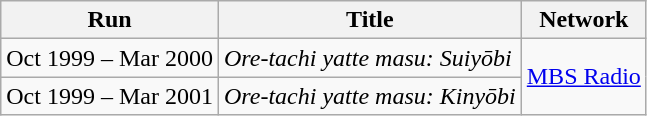<table class="wikitable">
<tr>
<th>Run</th>
<th>Title</th>
<th>Network</th>
</tr>
<tr>
<td>Oct 1999 – Mar 2000</td>
<td><em>Ore-tachi yatte masu: Suiyōbi</em></td>
<td rowspan="2"><a href='#'>MBS Radio</a></td>
</tr>
<tr>
<td>Oct 1999 – Mar 2001</td>
<td><em>Ore-tachi yatte masu: Kinyōbi</em></td>
</tr>
</table>
